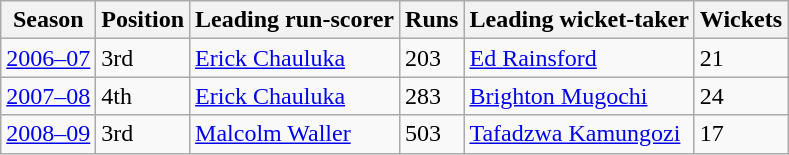<table class="wikitable sortable">
<tr>
<th>Season</th>
<th>Position</th>
<th>Leading run-scorer</th>
<th>Runs</th>
<th>Leading wicket-taker</th>
<th>Wickets</th>
</tr>
<tr>
<td><a href='#'>2006–07</a></td>
<td>3rd</td>
<td><a href='#'>Erick Chauluka</a></td>
<td>203</td>
<td><a href='#'>Ed Rainsford</a></td>
<td>21</td>
</tr>
<tr>
<td><a href='#'>2007–08</a></td>
<td>4th</td>
<td><a href='#'>Erick Chauluka</a></td>
<td>283</td>
<td><a href='#'>Brighton Mugochi</a></td>
<td>24</td>
</tr>
<tr>
<td><a href='#'>2008–09</a></td>
<td>3rd</td>
<td><a href='#'>Malcolm Waller</a></td>
<td>503</td>
<td><a href='#'>Tafadzwa Kamungozi</a></td>
<td>17</td>
</tr>
</table>
